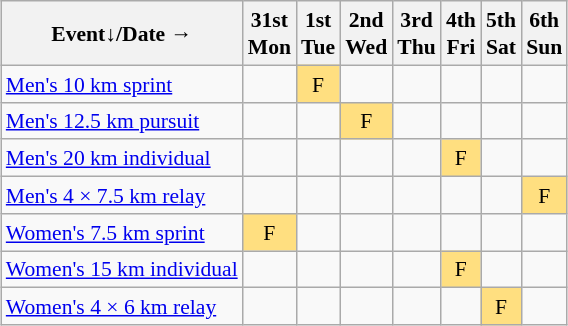<table class="wikitable" style="margin:0.5em auto; font-size:90%; line-height:1.25em; text-align:center;">
<tr>
<th>Event↓/Date →</th>
<th>31st<br>Mon</th>
<th>1st<br>Tue</th>
<th>2nd<br>Wed</th>
<th>3rd<br>Thu</th>
<th>4th<br>Fri</th>
<th>5th<br>Sat</th>
<th>6th<br>Sun</th>
</tr>
<tr>
<td align="left"><a href='#'>Men's 10 km sprint</a></td>
<td></td>
<td bgcolor="#FFDF80">F</td>
<td></td>
<td></td>
<td></td>
<td></td>
<td></td>
</tr>
<tr>
<td align="left"><a href='#'>Men's 12.5 km pursuit</a></td>
<td></td>
<td></td>
<td bgcolor="#FFDF80">F</td>
<td></td>
<td></td>
<td></td>
<td></td>
</tr>
<tr>
<td align="left"><a href='#'>Men's 20 km individual</a></td>
<td></td>
<td></td>
<td></td>
<td></td>
<td bgcolor="#FFDF80">F</td>
<td></td>
<td></td>
</tr>
<tr>
<td align="left"><a href='#'>Men's 4 × 7.5 km relay</a></td>
<td></td>
<td></td>
<td></td>
<td></td>
<td></td>
<td></td>
<td bgcolor="#FFDF80">F</td>
</tr>
<tr>
<td align="left"><a href='#'>Women's 7.5 km sprint</a></td>
<td bgcolor="#FFDF80">F</td>
<td></td>
<td></td>
<td></td>
<td></td>
<td></td>
<td></td>
</tr>
<tr>
<td align="left"><a href='#'>Women's 15 km individual</a></td>
<td></td>
<td></td>
<td></td>
<td></td>
<td bgcolor="#FFDF80">F</td>
<td></td>
<td></td>
</tr>
<tr>
<td align="left"><a href='#'>Women's 4 × 6 km relay</a></td>
<td></td>
<td></td>
<td></td>
<td></td>
<td></td>
<td bgcolor="#FFDF80">F</td>
<td></td>
</tr>
</table>
